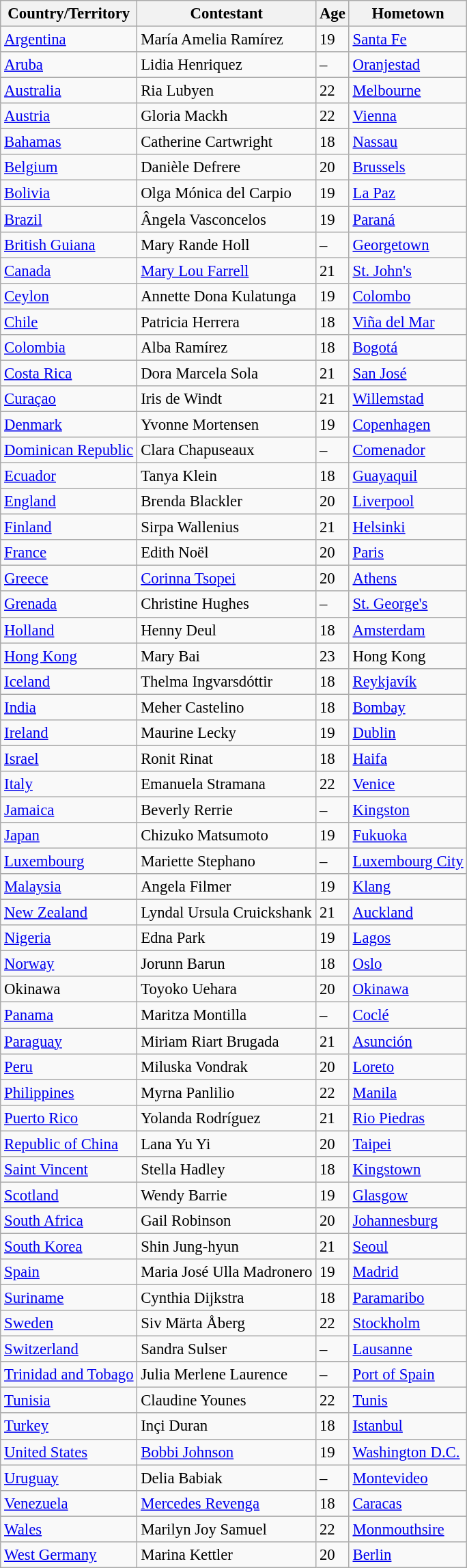<table class="wikitable sortable" style="font-size: 95%;">
<tr>
<th>Country/Territory</th>
<th>Contestant</th>
<th>Age</th>
<th>Hometown</th>
</tr>
<tr>
<td> <a href='#'>Argentina</a></td>
<td>María Amelia Ramírez</td>
<td>19</td>
<td><a href='#'>Santa Fe</a></td>
</tr>
<tr>
<td> <a href='#'>Aruba</a></td>
<td>Lidia Henriquez</td>
<td>–</td>
<td><a href='#'>Oranjestad</a></td>
</tr>
<tr>
<td> <a href='#'>Australia</a></td>
<td>Ria Lubyen</td>
<td>22</td>
<td><a href='#'>Melbourne</a></td>
</tr>
<tr>
<td> <a href='#'>Austria</a></td>
<td>Gloria Mackh</td>
<td>22</td>
<td><a href='#'>Vienna</a></td>
</tr>
<tr>
<td> <a href='#'>Bahamas</a></td>
<td>Catherine Cartwright</td>
<td>18</td>
<td><a href='#'>Nassau</a></td>
</tr>
<tr>
<td> <a href='#'>Belgium</a></td>
<td>Danièle Defrere</td>
<td>20</td>
<td><a href='#'>Brussels</a></td>
</tr>
<tr>
<td> <a href='#'>Bolivia</a></td>
<td>Olga Mónica del Carpio</td>
<td>19</td>
<td><a href='#'>La Paz</a></td>
</tr>
<tr>
<td> <a href='#'>Brazil</a></td>
<td>Ângela Vasconcelos</td>
<td>19</td>
<td><a href='#'>Paraná</a></td>
</tr>
<tr>
<td> <a href='#'>British Guiana</a></td>
<td>Mary Rande Holl</td>
<td>–</td>
<td><a href='#'>Georgetown</a></td>
</tr>
<tr>
<td> <a href='#'>Canada</a></td>
<td><a href='#'>Mary Lou Farrell</a></td>
<td>21</td>
<td><a href='#'>St. John's</a></td>
</tr>
<tr>
<td> <a href='#'>Ceylon</a></td>
<td>Annette Dona Kulatunga</td>
<td>19</td>
<td><a href='#'>Colombo</a></td>
</tr>
<tr>
<td> <a href='#'>Chile</a></td>
<td>Patricia Herrera</td>
<td>18</td>
<td><a href='#'>Viña del Mar</a></td>
</tr>
<tr>
<td> <a href='#'>Colombia</a></td>
<td>Alba Ramírez</td>
<td>18</td>
<td><a href='#'>Bogotá</a></td>
</tr>
<tr>
<td> <a href='#'>Costa Rica</a></td>
<td>Dora Marcela Sola</td>
<td>21</td>
<td><a href='#'>San José</a></td>
</tr>
<tr>
<td> <a href='#'>Curaçao</a></td>
<td>Iris de Windt</td>
<td>21</td>
<td><a href='#'>Willemstad</a></td>
</tr>
<tr>
<td> <a href='#'>Denmark</a></td>
<td>Yvonne Mortensen</td>
<td>19</td>
<td><a href='#'>Copenhagen</a></td>
</tr>
<tr>
<td> <a href='#'>Dominican Republic</a></td>
<td>Clara Chapuseaux</td>
<td>–</td>
<td><a href='#'>Comenador</a></td>
</tr>
<tr>
<td> <a href='#'>Ecuador</a></td>
<td>Tanya Klein</td>
<td>18</td>
<td><a href='#'>Guayaquil</a></td>
</tr>
<tr>
<td> <a href='#'>England</a></td>
<td>Brenda Blackler</td>
<td>20</td>
<td><a href='#'>Liverpool</a></td>
</tr>
<tr>
<td> <a href='#'>Finland</a></td>
<td>Sirpa Wallenius</td>
<td>21</td>
<td><a href='#'>Helsinki</a></td>
</tr>
<tr>
<td> <a href='#'>France</a></td>
<td>Edith Noël</td>
<td>20</td>
<td><a href='#'>Paris</a></td>
</tr>
<tr>
<td> <a href='#'>Greece</a></td>
<td><a href='#'>Corinna Tsopei</a></td>
<td>20</td>
<td><a href='#'>Athens</a></td>
</tr>
<tr>
<td> <a href='#'>Grenada</a></td>
<td>Christine Hughes</td>
<td>–</td>
<td><a href='#'>St. George's</a></td>
</tr>
<tr>
<td> <a href='#'>Holland</a></td>
<td>Henny Deul</td>
<td>18</td>
<td><a href='#'>Amsterdam</a></td>
</tr>
<tr>
<td> <a href='#'>Hong Kong</a></td>
<td>Mary Bai</td>
<td>23</td>
<td>Hong Kong</td>
</tr>
<tr>
<td> <a href='#'>Iceland</a></td>
<td>Thelma Ingvarsdóttir</td>
<td>18</td>
<td><a href='#'>Reykjavík</a></td>
</tr>
<tr>
<td> <a href='#'>India</a></td>
<td>Meher Castelino</td>
<td>18</td>
<td><a href='#'>Bombay</a></td>
</tr>
<tr>
<td> <a href='#'>Ireland</a></td>
<td>Maurine Lecky</td>
<td>19</td>
<td><a href='#'>Dublin</a></td>
</tr>
<tr>
<td> <a href='#'>Israel</a></td>
<td>Ronit Rinat</td>
<td>18</td>
<td><a href='#'>Haifa</a></td>
</tr>
<tr>
<td> <a href='#'>Italy</a></td>
<td>Emanuela Stramana</td>
<td>22</td>
<td><a href='#'>Venice</a></td>
</tr>
<tr>
<td> <a href='#'>Jamaica</a></td>
<td>Beverly Rerrie</td>
<td>–</td>
<td><a href='#'>Kingston</a></td>
</tr>
<tr>
<td> <a href='#'>Japan</a></td>
<td>Chizuko Matsumoto</td>
<td>19</td>
<td><a href='#'>Fukuoka</a></td>
</tr>
<tr>
<td> <a href='#'>Luxembourg</a></td>
<td>Mariette Stephano</td>
<td>–</td>
<td><a href='#'>Luxembourg City</a></td>
</tr>
<tr>
<td> <a href='#'>Malaysia</a></td>
<td>Angela Filmer</td>
<td>19</td>
<td><a href='#'>Klang</a></td>
</tr>
<tr>
<td> <a href='#'>New Zealand</a></td>
<td>Lyndal Ursula Cruickshank</td>
<td>21</td>
<td><a href='#'>Auckland</a></td>
</tr>
<tr>
<td> <a href='#'>Nigeria</a></td>
<td>Edna Park</td>
<td>19</td>
<td><a href='#'>Lagos</a></td>
</tr>
<tr>
<td> <a href='#'>Norway</a></td>
<td>Jorunn Barun</td>
<td>18</td>
<td><a href='#'>Oslo</a></td>
</tr>
<tr>
<td> Okinawa</td>
<td>Toyoko Uehara</td>
<td>20</td>
<td><a href='#'>Okinawa</a></td>
</tr>
<tr>
<td> <a href='#'>Panama</a></td>
<td>Maritza Montilla</td>
<td>–</td>
<td><a href='#'>Coclé</a></td>
</tr>
<tr>
<td> <a href='#'>Paraguay</a></td>
<td>Miriam Riart Brugada</td>
<td>21</td>
<td><a href='#'>Asunción</a></td>
</tr>
<tr>
<td> <a href='#'>Peru</a></td>
<td>Miluska Vondrak</td>
<td>20</td>
<td><a href='#'>Loreto</a></td>
</tr>
<tr>
<td> <a href='#'>Philippines</a></td>
<td>Myrna Panlilio</td>
<td>22</td>
<td><a href='#'>Manila</a></td>
</tr>
<tr>
<td> <a href='#'>Puerto Rico</a></td>
<td>Yolanda Rodríguez</td>
<td>21</td>
<td><a href='#'>Rio Piedras</a></td>
</tr>
<tr>
<td> <a href='#'>Republic of China</a></td>
<td>Lana Yu Yi</td>
<td>20</td>
<td><a href='#'>Taipei</a></td>
</tr>
<tr>
<td> <a href='#'>Saint Vincent</a></td>
<td>Stella Hadley</td>
<td>18</td>
<td><a href='#'>Kingstown</a></td>
</tr>
<tr>
<td> <a href='#'>Scotland</a></td>
<td>Wendy Barrie</td>
<td>19</td>
<td><a href='#'>Glasgow</a></td>
</tr>
<tr>
<td> <a href='#'>South Africa</a></td>
<td>Gail Robinson</td>
<td>20</td>
<td><a href='#'>Johannesburg</a></td>
</tr>
<tr>
<td> <a href='#'>South Korea</a></td>
<td>Shin Jung-hyun</td>
<td>21</td>
<td><a href='#'>Seoul</a></td>
</tr>
<tr>
<td> <a href='#'>Spain</a></td>
<td>Maria José Ulla Madronero</td>
<td>19</td>
<td><a href='#'>Madrid</a></td>
</tr>
<tr>
<td> <a href='#'>Suriname</a></td>
<td>Cynthia Dijkstra</td>
<td>18</td>
<td><a href='#'>Paramaribo</a></td>
</tr>
<tr>
<td> <a href='#'>Sweden</a></td>
<td>Siv Märta Åberg</td>
<td>22</td>
<td><a href='#'>Stockholm</a></td>
</tr>
<tr>
<td> <a href='#'>Switzerland</a></td>
<td>Sandra Sulser</td>
<td>–</td>
<td><a href='#'>Lausanne</a></td>
</tr>
<tr>
<td> <a href='#'>Trinidad and Tobago</a></td>
<td>Julia Merlene Laurence</td>
<td>–</td>
<td><a href='#'>Port of Spain</a></td>
</tr>
<tr>
<td> <a href='#'>Tunisia</a></td>
<td>Claudine Younes</td>
<td>22</td>
<td><a href='#'>Tunis</a></td>
</tr>
<tr>
<td> <a href='#'>Turkey</a></td>
<td>Inçi Duran</td>
<td>18</td>
<td><a href='#'>Istanbul</a></td>
</tr>
<tr>
<td> <a href='#'>United States</a></td>
<td><a href='#'>Bobbi Johnson</a></td>
<td>19</td>
<td><a href='#'>Washington D.C.</a></td>
</tr>
<tr>
<td> <a href='#'>Uruguay</a></td>
<td>Delia Babiak</td>
<td>–</td>
<td><a href='#'>Montevideo</a></td>
</tr>
<tr>
<td> <a href='#'>Venezuela</a></td>
<td><a href='#'>Mercedes Revenga</a></td>
<td>18</td>
<td><a href='#'>Caracas</a></td>
</tr>
<tr>
<td> <a href='#'>Wales</a></td>
<td>Marilyn Joy Samuel</td>
<td>22</td>
<td><a href='#'>Monmouthsire</a></td>
</tr>
<tr>
<td> <a href='#'>West Germany</a></td>
<td>Marina Kettler</td>
<td>20</td>
<td><a href='#'>Berlin</a></td>
</tr>
</table>
